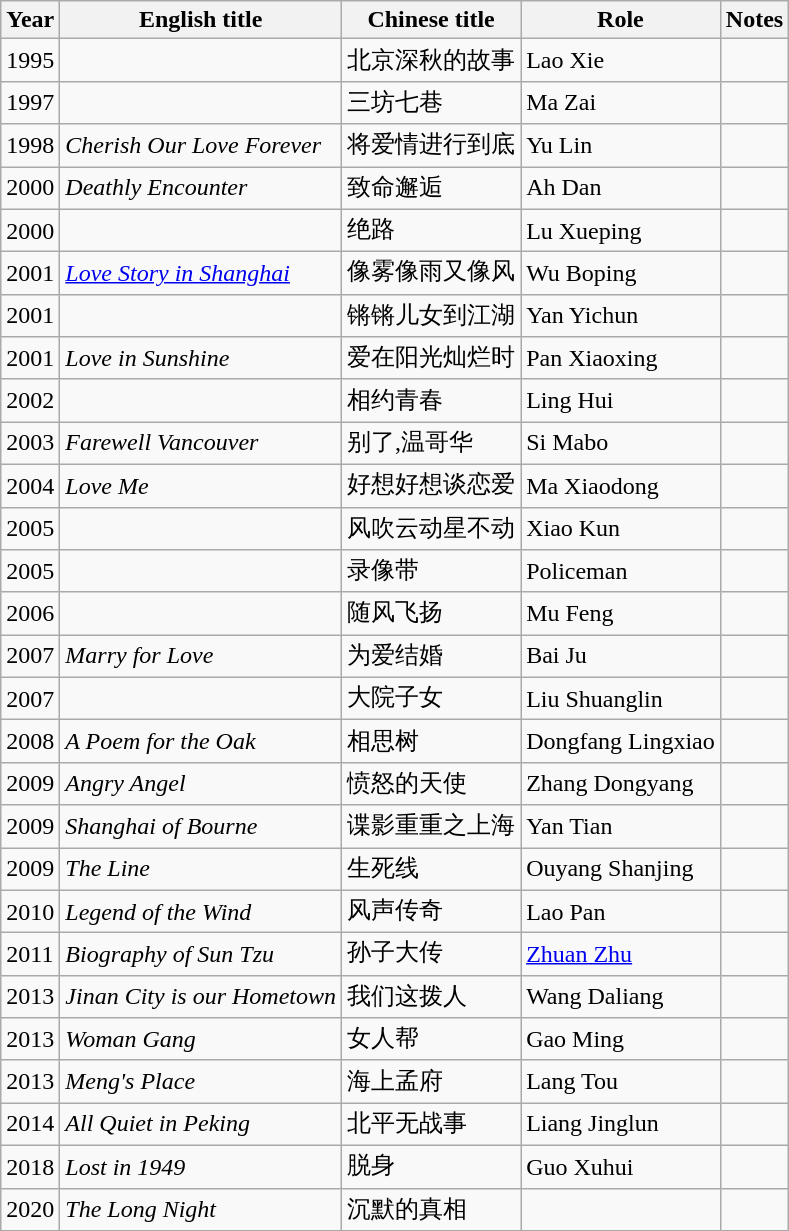<table class="wikitable sortable">
<tr>
<th>Year</th>
<th>English title</th>
<th>Chinese title</th>
<th>Role</th>
<th class="unsortable">Notes</th>
</tr>
<tr>
<td>1995</td>
<td></td>
<td>北京深秋的故事</td>
<td>Lao Xie</td>
<td></td>
</tr>
<tr>
<td>1997</td>
<td></td>
<td>三坊七巷</td>
<td>Ma Zai</td>
<td></td>
</tr>
<tr>
<td>1998</td>
<td><em>Cherish Our Love Forever</em></td>
<td>将爱情进行到底</td>
<td>Yu Lin</td>
<td></td>
</tr>
<tr>
<td>2000</td>
<td><em>Deathly Encounter</em></td>
<td>致命邂逅</td>
<td>Ah Dan</td>
<td></td>
</tr>
<tr>
<td>2000</td>
<td></td>
<td>绝路</td>
<td>Lu Xueping</td>
<td></td>
</tr>
<tr>
<td>2001</td>
<td><em><a href='#'>Love Story in Shanghai</a></em></td>
<td>像雾像雨又像风</td>
<td>Wu Boping</td>
<td></td>
</tr>
<tr>
<td>2001</td>
<td></td>
<td>锵锵儿女到江湖</td>
<td>Yan Yichun</td>
<td></td>
</tr>
<tr>
<td>2001</td>
<td><em>Love in Sunshine</em></td>
<td>爱在阳光灿烂时</td>
<td>Pan Xiaoxing</td>
<td></td>
</tr>
<tr>
<td>2002</td>
<td></td>
<td>相约青春</td>
<td>Ling Hui</td>
<td></td>
</tr>
<tr>
<td>2003</td>
<td><em>Farewell Vancouver</em></td>
<td>别了,温哥华</td>
<td>Si Mabo</td>
<td></td>
</tr>
<tr>
<td>2004</td>
<td><em>Love Me</em></td>
<td>好想好想谈恋爱</td>
<td>Ma Xiaodong</td>
<td></td>
</tr>
<tr>
<td>2005</td>
<td></td>
<td>风吹云动星不动</td>
<td>Xiao Kun</td>
<td></td>
</tr>
<tr>
<td>2005</td>
<td></td>
<td>录像带</td>
<td>Policeman</td>
<td></td>
</tr>
<tr>
<td>2006</td>
<td></td>
<td>随风飞扬</td>
<td>Mu Feng</td>
<td></td>
</tr>
<tr>
<td>2007</td>
<td><em>Marry for Love</em></td>
<td>为爱结婚</td>
<td>Bai Ju</td>
<td></td>
</tr>
<tr>
<td>2007</td>
<td></td>
<td>大院子女</td>
<td>Liu Shuanglin</td>
<td></td>
</tr>
<tr>
<td>2008</td>
<td><em>A Poem for the Oak</em></td>
<td>相思树</td>
<td>Dongfang Lingxiao</td>
<td></td>
</tr>
<tr>
<td>2009</td>
<td><em>Angry Angel</em></td>
<td>愤怒的天使</td>
<td>Zhang Dongyang</td>
<td></td>
</tr>
<tr>
<td>2009</td>
<td><em>Shanghai of Bourne</em></td>
<td>谍影重重之上海</td>
<td>Yan Tian</td>
<td></td>
</tr>
<tr>
<td>2009</td>
<td><em>The Line</em></td>
<td>生死线</td>
<td>Ouyang Shanjing</td>
<td></td>
</tr>
<tr>
<td>2010</td>
<td><em>Legend of the Wind</em></td>
<td>风声传奇</td>
<td>Lao Pan</td>
<td></td>
</tr>
<tr>
<td>2011</td>
<td><em>Biography of Sun Tzu</em></td>
<td>孙子大传</td>
<td><a href='#'>Zhuan Zhu</a></td>
<td></td>
</tr>
<tr>
<td>2013</td>
<td><em>Jinan City is our Hometown</em></td>
<td>我们这拨人</td>
<td>Wang Daliang</td>
<td></td>
</tr>
<tr>
<td>2013</td>
<td><em>Woman Gang</em></td>
<td>女人帮</td>
<td>Gao Ming</td>
<td></td>
</tr>
<tr>
<td>2013</td>
<td><em>Meng's Place</em></td>
<td>海上孟府</td>
<td>Lang Tou</td>
<td></td>
</tr>
<tr>
<td>2014</td>
<td><em>All Quiet in Peking</em></td>
<td>北平无战事</td>
<td>Liang Jinglun</td>
<td></td>
</tr>
<tr>
<td>2018</td>
<td><em>Lost in 1949</em></td>
<td>脱身</td>
<td>Guo Xuhui</td>
<td></td>
</tr>
<tr>
<td>2020</td>
<td><em>The Long Night</em></td>
<td>沉默的真相</td>
<td></td>
<td></td>
</tr>
</table>
